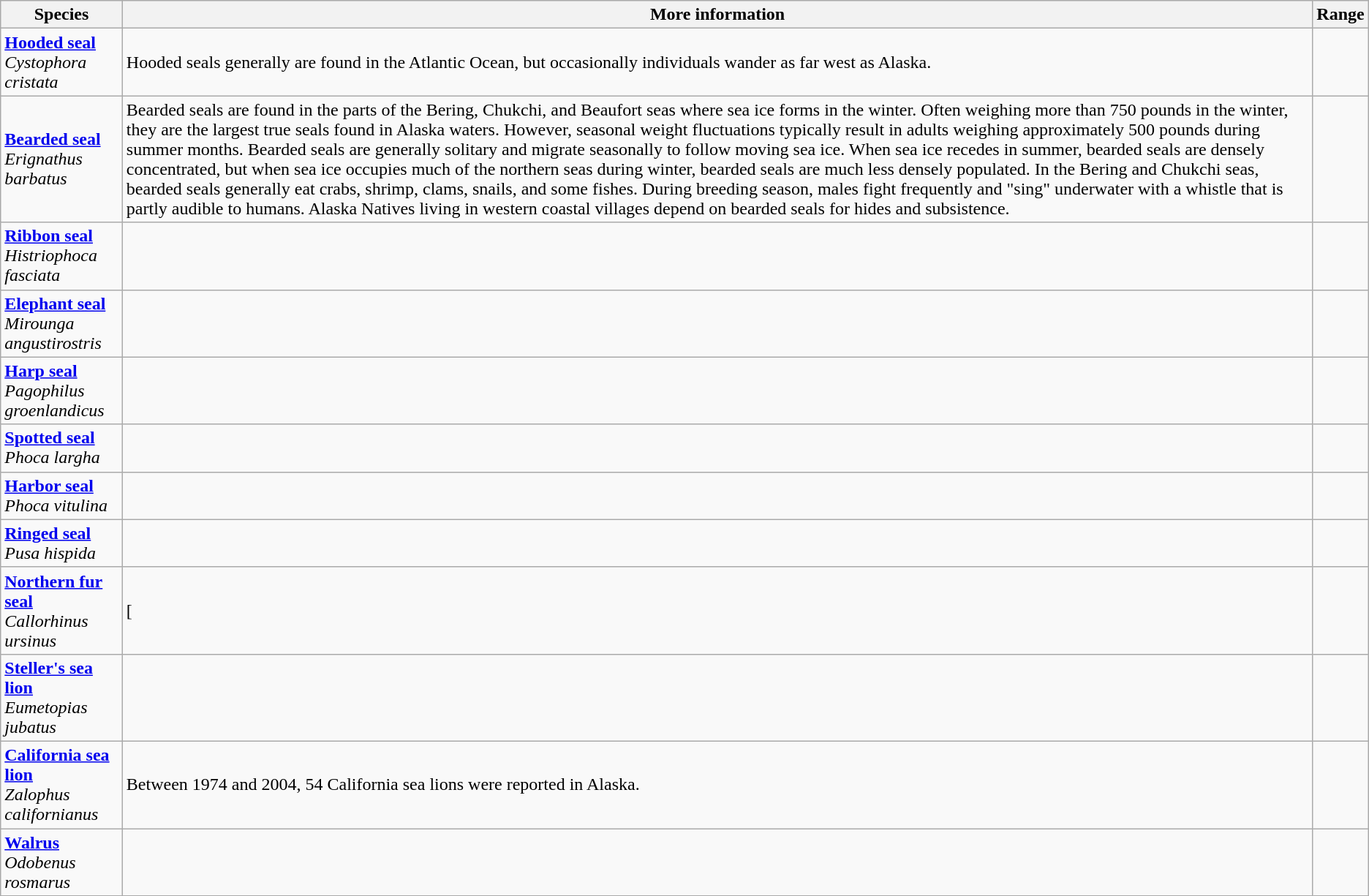<table class="wikitable">
<tr>
<th>Species</th>
<th>More information</th>
<th>Range</th>
</tr>
<tr>
<td><strong><a href='#'>Hooded seal</a></strong><br><em>Cystophora cristata</em><br></td>
<td>Hooded seals generally are found in the Atlantic Ocean, but occasionally individuals wander as far west as Alaska.</td>
<td></td>
</tr>
<tr>
<td><strong><a href='#'>Bearded seal</a></strong> <br><em>Erignathus barbatus</em><br> </td>
<td>Bearded seals are found in the parts of the Bering, Chukchi, and Beaufort seas where sea ice forms in the winter.  Often weighing more than 750 pounds in the winter, they are the largest true seals found in Alaska waters. However, seasonal weight fluctuations typically result in adults weighing approximately 500 pounds during summer months.  Bearded seals are generally solitary and migrate seasonally to follow moving sea ice.  When sea ice recedes in summer, bearded seals are densely concentrated, but when sea ice occupies much of the northern seas during winter, bearded seals are much less densely populated.  In the Bering and Chukchi seas, bearded seals generally eat crabs, shrimp, clams, snails, and some fishes. During breeding season, males fight frequently and "sing" underwater with a whistle that is partly audible to humans. Alaska Natives living in western coastal villages depend on bearded seals for hides and subsistence.</td>
<td></td>
</tr>
<tr>
<td><strong><a href='#'>Ribbon seal</a></strong><br><em>Histriophoca fasciata</em><br></td>
<td></td>
<td></td>
</tr>
<tr>
<td><strong><a href='#'>Elephant seal</a></strong><br><em>Mirounga angustirostris</em><br></td>
<td></td>
<td></td>
</tr>
<tr>
<td><strong><a href='#'>Harp seal</a></strong><br><em>Pagophilus groenlandicus</em><br></td>
<td></td>
<td></td>
</tr>
<tr>
<td><strong><a href='#'>Spotted seal</a></strong><br><em>Phoca largha</em><br></td>
<td></td>
<td></td>
</tr>
<tr>
<td><strong><a href='#'>Harbor seal</a></strong><br><em>Phoca vitulina</em><br></td>
<td></td>
<td></td>
</tr>
<tr>
<td><strong><a href='#'>Ringed seal</a></strong><br><em>Pusa hispida</em><br></td>
<td></td>
<td></td>
</tr>
<tr>
<td><strong><a href='#'>Northern fur seal</a></strong><br><em>Callorhinus ursinus</em><br></td>
<td>[</td>
<td></td>
</tr>
<tr>
<td><strong><a href='#'>Steller's sea lion</a></strong><br><em>Eumetopias jubatus</em><br></td>
<td></td>
<td></td>
</tr>
<tr>
<td><strong><a href='#'>California sea lion</a></strong><br><em>Zalophus californianus</em><br></td>
<td>Between 1974 and 2004, 54 California sea lions were reported in Alaska.</td>
<td></td>
</tr>
<tr>
<td><strong><a href='#'>Walrus</a></strong><br><em>Odobenus rosmarus</em><br></td>
<td></td>
<td></td>
</tr>
</table>
